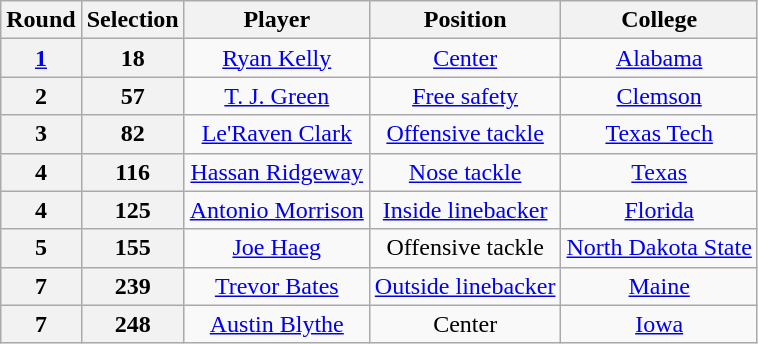<table class="wikitable" style="text-align:center">
<tr>
<th>Round</th>
<th>Selection</th>
<th>Player</th>
<th>Position</th>
<th>College</th>
</tr>
<tr>
<th><a href='#'>1</a></th>
<th>18</th>
<td><a href='#'>Ryan Kelly</a></td>
<td><a href='#'>Center</a></td>
<td><a href='#'>Alabama</a></td>
</tr>
<tr>
<th>2</th>
<th>57</th>
<td><a href='#'>T. J. Green</a></td>
<td><a href='#'>Free safety</a></td>
<td><a href='#'>Clemson</a></td>
</tr>
<tr>
<th>3</th>
<th>82</th>
<td><a href='#'>Le'Raven Clark</a></td>
<td><a href='#'>Offensive tackle</a></td>
<td><a href='#'>Texas Tech</a></td>
</tr>
<tr>
<th>4</th>
<th>116</th>
<td><a href='#'>Hassan Ridgeway</a></td>
<td><a href='#'>Nose tackle</a></td>
<td><a href='#'>Texas</a></td>
</tr>
<tr>
<th>4</th>
<th>125</th>
<td><a href='#'>Antonio Morrison</a></td>
<td><a href='#'>Inside linebacker</a></td>
<td><a href='#'>Florida</a></td>
</tr>
<tr>
<th>5</th>
<th>155</th>
<td><a href='#'>Joe Haeg</a></td>
<td>Offensive tackle</td>
<td><a href='#'>North Dakota State</a></td>
</tr>
<tr>
<th>7</th>
<th>239</th>
<td><a href='#'>Trevor Bates</a></td>
<td><a href='#'>Outside linebacker</a></td>
<td><a href='#'>Maine</a></td>
</tr>
<tr>
<th>7</th>
<th>248</th>
<td><a href='#'>Austin Blythe</a></td>
<td>Center</td>
<td><a href='#'>Iowa</a></td>
</tr>
</table>
